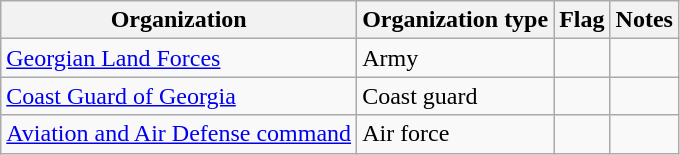<table class="wikitable">
<tr>
<th>Organization</th>
<th>Organization type</th>
<th>Flag</th>
<th>Notes</th>
</tr>
<tr>
<td><a href='#'>Georgian Land Forces</a></td>
<td>Army</td>
<td></td>
<td></td>
</tr>
<tr>
<td><a href='#'>Coast Guard of Georgia</a></td>
<td>Coast guard</td>
<td></td>
<td></td>
</tr>
<tr>
<td><a href='#'>Aviation and Air Defense command</a></td>
<td>Air force</td>
<td></td>
<td></td>
</tr>
</table>
